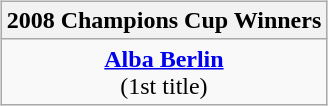<table style="width:100%;">
<tr>
<td style="vertical-align:top; width:33%;"></td>
<td style="width:33%; vertical-align:top; text-align:center;"><br><table class=wikitable style="text-align:center; margin:auto">
<tr>
<th>2008 Champions Cup Winners</th>
</tr>
<tr>
<td><strong><a href='#'>Alba Berlin</a></strong><br>(1st title)</td>
</tr>
</table>
</td>
<td style="width:33%; vertical-align:top; text-align:center;"></td>
</tr>
</table>
